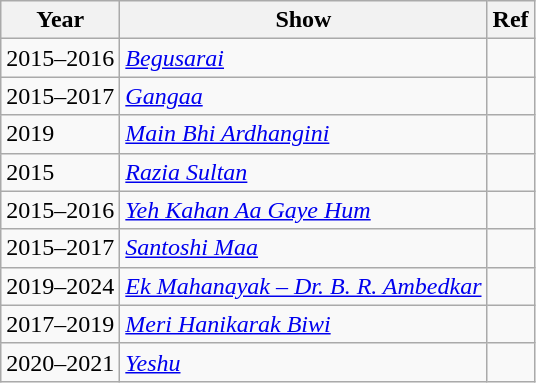<table class="wikitable">
<tr>
<th>Year</th>
<th>Show</th>
<th>Ref</th>
</tr>
<tr>
<td>2015–2016</td>
<td><a href='#'><em>Begusarai</em></a></td>
<td></td>
</tr>
<tr>
<td>2015–2017</td>
<td><em><a href='#'>Gangaa</a></em></td>
<td></td>
</tr>
<tr>
<td>2019</td>
<td><em><a href='#'>Main Bhi Ardhangini</a></em></td>
<td></td>
</tr>
<tr>
<td>2015</td>
<td><em><a href='#'>Razia Sultan</a></em></td>
<td></td>
</tr>
<tr>
<td>2015–2016</td>
<td><em><a href='#'>Yeh Kahan Aa Gaye Hum</a></em></td>
<td></td>
</tr>
<tr>
<td>2015–2017</td>
<td><em><a href='#'>Santoshi Maa</a></em></td>
<td></td>
</tr>
<tr>
<td>2019–2024</td>
<td><em><a href='#'>Ek Mahanayak – Dr. B. R. Ambedkar</a></em></td>
<td></td>
</tr>
<tr>
<td>2017–2019</td>
<td><em><a href='#'>Meri Hanikarak Biwi</a></em></td>
<td></td>
</tr>
<tr>
<td>2020–2021</td>
<td><a href='#'><em>Yeshu</em></a></td>
<td></td>
</tr>
</table>
